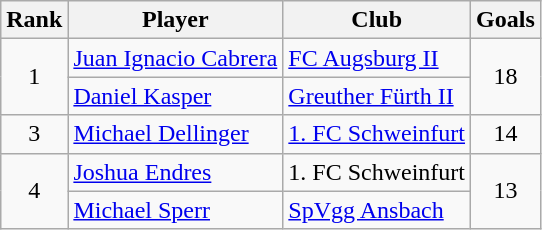<table class="wikitable" style="text-align:center">
<tr>
<th>Rank</th>
<th>Player</th>
<th>Club</th>
<th>Goals</th>
</tr>
<tr>
<td rowspan=2>1</td>
<td align="left"> <a href='#'>Juan Ignacio Cabrera</a></td>
<td align="left"><a href='#'>FC Augsburg II</a></td>
<td rowspan=2>18</td>
</tr>
<tr>
<td align="left"> <a href='#'>Daniel Kasper</a></td>
<td align="left"><a href='#'>Greuther Fürth II</a></td>
</tr>
<tr>
<td>3</td>
<td align="left"> <a href='#'>Michael Dellinger</a></td>
<td align="left"><a href='#'>1. FC Schweinfurt</a></td>
<td>14</td>
</tr>
<tr>
<td rowspan=2>4</td>
<td align="left"> <a href='#'>Joshua Endres</a></td>
<td align="left">1. FC Schweinfurt</td>
<td rowspan=2>13</td>
</tr>
<tr>
<td align="left"> <a href='#'>Michael Sperr</a></td>
<td align="left"><a href='#'>SpVgg Ansbach</a></td>
</tr>
</table>
